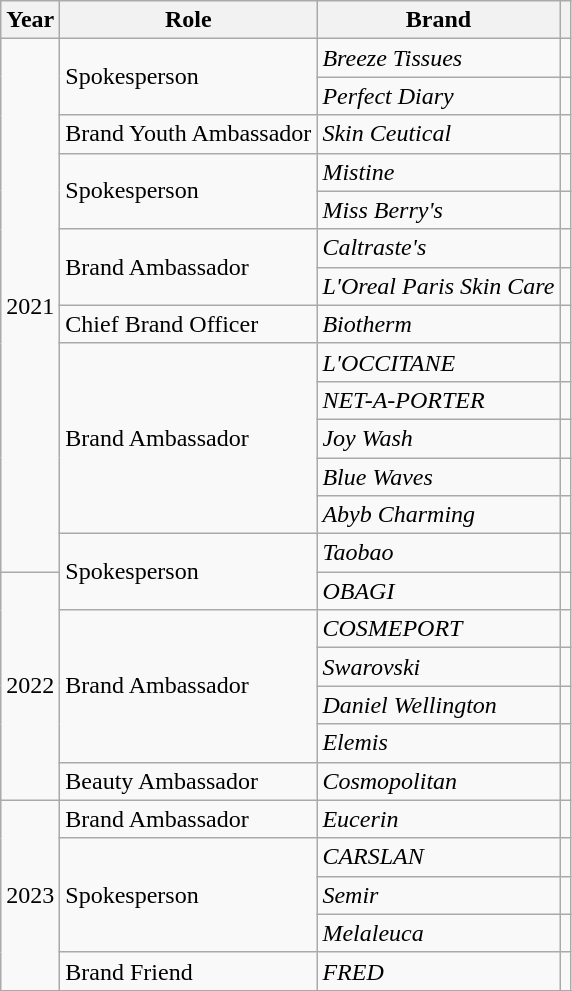<table class="wikitable">
<tr>
<th>Year</th>
<th>Role</th>
<th>Brand</th>
<th class="unsortable"></th>
</tr>
<tr>
<td rowspan="14">2021</td>
<td rowspan="2">Spokesperson</td>
<td><em>Breeze Tissues</em></td>
<td></td>
</tr>
<tr>
<td><em>Perfect Diary</em></td>
<td></td>
</tr>
<tr>
<td>Brand Youth Ambassador</td>
<td><em>Skin Ceutical</em></td>
<td></td>
</tr>
<tr>
<td rowspan="2">Spokesperson</td>
<td><em>Mistine</em></td>
<td></td>
</tr>
<tr>
<td><em>Miss Berry's</em></td>
<td></td>
</tr>
<tr>
<td rowspan="2">Brand Ambassador</td>
<td><em>Caltraste's</em></td>
<td></td>
</tr>
<tr>
<td><em>L'Oreal Paris Skin Care</em></td>
<td></td>
</tr>
<tr>
<td>Chief Brand Officer</td>
<td><em>Biotherm</em></td>
<td></td>
</tr>
<tr>
<td rowspan="5">Brand Ambassador</td>
<td><em>L'OCCITANE</em></td>
<td></td>
</tr>
<tr>
<td><em>NET-A-PORTER</em></td>
<td></td>
</tr>
<tr>
<td><em>Joy Wash</em></td>
<td></td>
</tr>
<tr>
<td><em>Blue Waves</em></td>
<td></td>
</tr>
<tr>
<td><em>Abyb Charming</em></td>
<td></td>
</tr>
<tr>
<td rowspan="2">Spokesperson</td>
<td><em>Taobao</em></td>
<td></td>
</tr>
<tr>
<td rowspan="6">2022</td>
<td><em>OBAGI</em></td>
<td></td>
</tr>
<tr |>
<td rowspan="4">Brand Ambassador</td>
<td><em>COSMEPORT</em></td>
<td></td>
</tr>
<tr>
<td><em>Swarovski</em></td>
<td></td>
</tr>
<tr>
<td><em>Daniel Wellington</em></td>
<td></td>
</tr>
<tr>
<td><em>Elemis</em></td>
<td></td>
</tr>
<tr>
<td>Beauty Ambassador</td>
<td><em>Cosmopolitan</em></td>
<td></td>
</tr>
<tr>
<td rowspan="5">2023</td>
<td>Brand Ambassador</td>
<td><em>Eucerin</em></td>
<td></td>
</tr>
<tr>
<td rowspan="3">Spokesperson</td>
<td><em>CARSLAN</em></td>
<td></td>
</tr>
<tr>
<td><em>Semir</em></td>
<td></td>
</tr>
<tr>
<td><em>Melaleuca</em></td>
<td></td>
</tr>
<tr>
<td>Brand Friend</td>
<td><em>FRED</em></td>
<td></td>
</tr>
<tr>
</tr>
</table>
